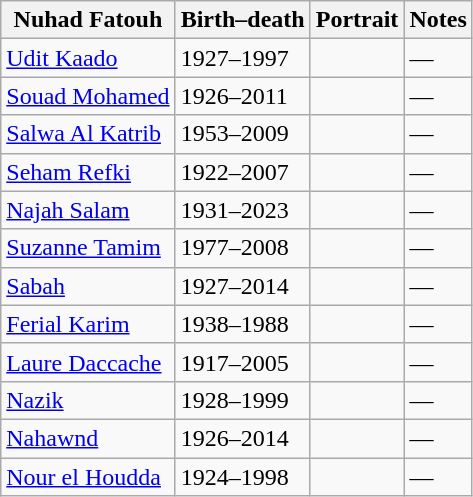<table class="wikitable sortable">
<tr>
<th>Nuhad Fatouh</th>
<th>Birth–death</th>
<th>Portrait</th>
<th>Notes</th>
</tr>
<tr>
<td><a href='#'>Udit Kaado</a></td>
<td>1927–1997</td>
<td></td>
<td>—</td>
</tr>
<tr>
<td><a href='#'>Souad Mohamed</a></td>
<td>1926–2011</td>
<td></td>
<td>—</td>
</tr>
<tr>
<td><a href='#'>Salwa Al Katrib</a></td>
<td>1953–2009</td>
<td></td>
<td>—</td>
</tr>
<tr>
<td><a href='#'>Seham Refki</a></td>
<td>1922–2007</td>
<td></td>
<td>—</td>
</tr>
<tr>
<td><a href='#'>Najah Salam</a></td>
<td>1931–2023</td>
<td></td>
<td>—</td>
</tr>
<tr>
<td><a href='#'>Suzanne Tamim</a></td>
<td>1977–2008</td>
<td></td>
<td>—</td>
</tr>
<tr>
<td><a href='#'>Sabah</a></td>
<td>1927–2014</td>
<td></td>
<td>—</td>
</tr>
<tr>
<td><a href='#'>Ferial Karim</a></td>
<td>1938–1988</td>
<td></td>
<td>—</td>
</tr>
<tr>
<td><a href='#'>Laure Daccache</a></td>
<td>1917–2005</td>
<td></td>
<td>—</td>
</tr>
<tr>
<td><a href='#'>Nazik</a></td>
<td>1928–1999</td>
<td></td>
<td>—</td>
</tr>
<tr>
<td><a href='#'>Nahawnd</a></td>
<td>1926–2014</td>
<td></td>
<td>—</td>
</tr>
<tr>
<td><a href='#'>Nour el Houdda</a></td>
<td>1924–1998</td>
<td></td>
<td>—</td>
</tr>
</table>
